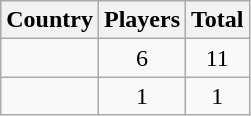<table class="sortable wikitable">
<tr>
<th>Country</th>
<th>Players</th>
<th>Total</th>
</tr>
<tr>
<td></td>
<td align=center>6</td>
<td align=center>11</td>
</tr>
<tr>
<td></td>
<td align=center>1</td>
<td align=center>1</td>
</tr>
</table>
